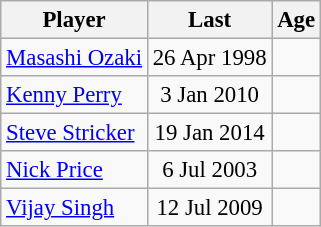<table class="wikitable" style="text-align:center;font-size:95%">
<tr>
<th>Player</th>
<th data-sort-type=date>Last</th>
<th>Age</th>
</tr>
<tr>
<td align=left> <a href='#'>Masashi Ozaki</a></td>
<td>26 Apr 1998</td>
<td></td>
</tr>
<tr>
<td align=left> <a href='#'>Kenny Perry</a></td>
<td>3 Jan 2010</td>
<td></td>
</tr>
<tr>
<td align=left> <a href='#'>Steve Stricker</a></td>
<td>19 Jan 2014</td>
<td></td>
</tr>
<tr>
<td align=left> <a href='#'>Nick Price</a></td>
<td>6 Jul 2003</td>
<td></td>
</tr>
<tr>
<td align=left> <a href='#'>Vijay Singh</a></td>
<td>12 Jul 2009</td>
<td></td>
</tr>
</table>
